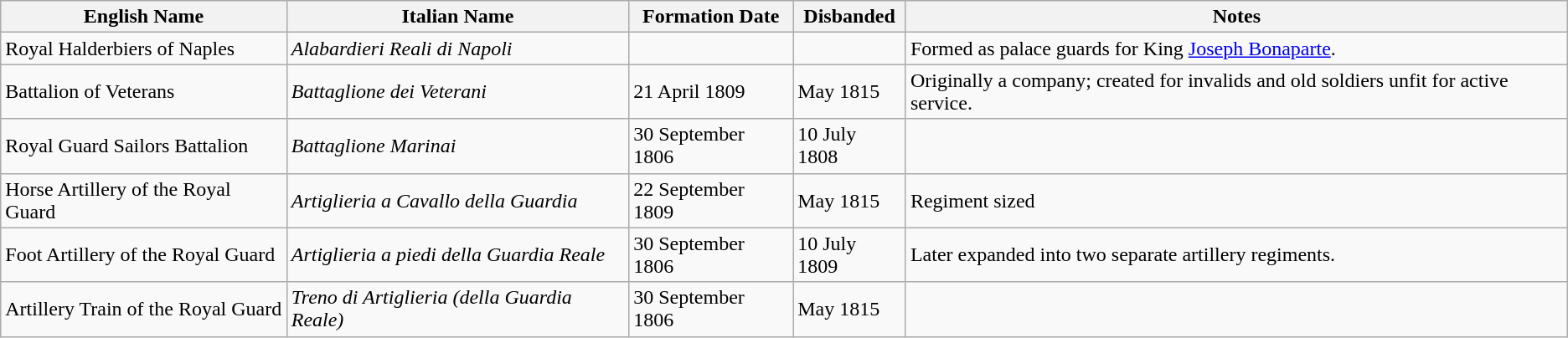<table class="wikitable sortable">
<tr>
<th>English Name</th>
<th>Italian Name</th>
<th>Formation Date</th>
<th>Disbanded</th>
<th>Notes</th>
</tr>
<tr>
<td>Royal Halderbiers of Naples</td>
<td><em>Alabardieri Reali di Napoli</em></td>
<td></td>
<td></td>
<td>Formed as palace guards for King <a href='#'>Joseph Bonaparte</a>.</td>
</tr>
<tr>
<td>Battalion of Veterans</td>
<td><em>Battaglione dei Veterani</em></td>
<td>21 April 1809</td>
<td>May 1815</td>
<td>Originally a company; created for invalids and old soldiers unfit for active service.</td>
</tr>
<tr>
<td>Royal Guard Sailors Battalion</td>
<td><em>Battaglione Marinai</em></td>
<td>30 September 1806</td>
<td>10 July 1808</td>
<td></td>
</tr>
<tr>
<td>Horse Artillery of the Royal Guard</td>
<td><em>Artiglieria a Cavallo della Guardia</em></td>
<td>22 September 1809</td>
<td>May 1815</td>
<td>Regiment sized</td>
</tr>
<tr>
<td>Foot Artillery of the Royal Guard</td>
<td><em>Artiglieria a piedi della Guardia Reale</em></td>
<td>30 September 1806</td>
<td>10 July 1809</td>
<td>Later expanded into two separate artillery regiments.</td>
</tr>
<tr>
<td>Artillery Train of the Royal Guard</td>
<td><em>Treno di Artiglieria (della Guardia Reale)</em></td>
<td>30 September 1806</td>
<td>May 1815</td>
<td></td>
</tr>
</table>
